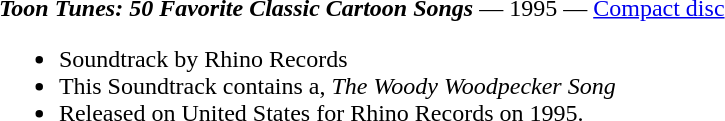<table class="toccolours" style="margin: 0 auto; width: 95%;">
<tr style="vertical-align: top;">
<td width="100%"><strong><em>Toon Tunes: 50 Favorite Classic Cartoon Songs</em></strong> — 1995 — <a href='#'>Compact disc</a><br><ul><li>Soundtrack by  Rhino Records</li><li>This Soundtrack contains a, <em>The Woody Woodpecker Song</em></li><li>Released on United States for Rhino Records on 1995.</li></ul></td>
</tr>
</table>
